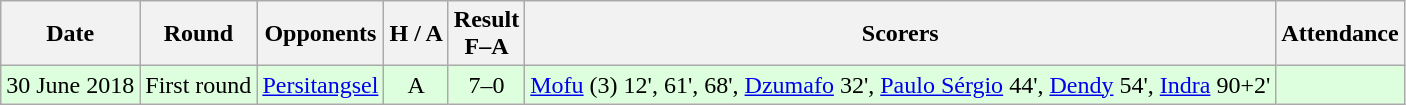<table class="wikitable" style="text-align:center">
<tr>
<th>Date</th>
<th>Round</th>
<th>Opponents</th>
<th>H / A</th>
<th>Result<br>F–A</th>
<th>Scorers</th>
<th>Attendance</th>
</tr>
<tr bgcolor=#ddffdd>
<td>30 June 2018</td>
<td>First round</td>
<td><a href='#'>Persitangsel</a></td>
<td>A</td>
<td>7–0</td>
<td><a href='#'>Mofu</a> (3) 12', 61', 68', <a href='#'>Dzumafo</a> 32', <a href='#'>Paulo Sérgio</a> 44', <a href='#'>Dendy</a> 54', <a href='#'>Indra</a> 90+2'</td>
<td></td>
</tr>
</table>
